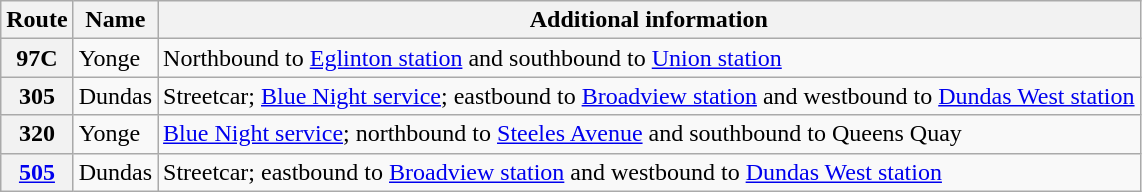<table class="wikitable">
<tr>
<th>Route</th>
<th>Name</th>
<th>Additional information</th>
</tr>
<tr>
<th>97C</th>
<td>Yonge</td>
<td>Northbound to <a href='#'>Eglinton station</a> and southbound to <a href='#'>Union station</a><br></td>
</tr>
<tr>
<th>305</th>
<td>Dundas</td>
<td>Streetcar; <a href='#'>Blue Night service</a>; eastbound to <a href='#'>Broadview station</a> and westbound to <a href='#'>Dundas West station</a></td>
</tr>
<tr>
<th>320</th>
<td>Yonge</td>
<td><a href='#'>Blue Night service</a>; northbound to <a href='#'>Steeles Avenue</a> and southbound to Queens Quay</td>
</tr>
<tr>
<th><a href='#'>505</a></th>
<td>Dundas</td>
<td>Streetcar; eastbound to <a href='#'>Broadview station</a> and westbound to <a href='#'>Dundas West station</a></td>
</tr>
</table>
